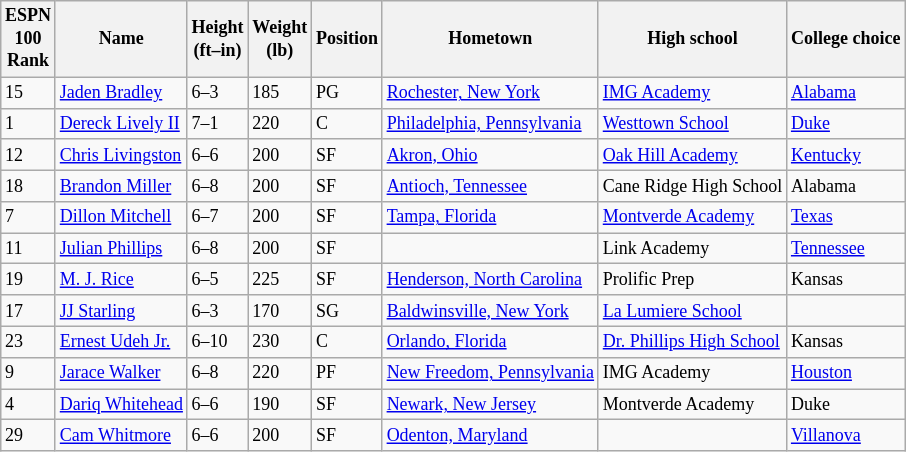<table class="wikitable sortable" style="font-size: 75%" style="width: 75%">
<tr>
<th>ESPN<br>100<br>Rank</th>
<th>Name</th>
<th>Height<br>(ft–in)</th>
<th>Weight<br>(lb)</th>
<th>Position</th>
<th>Hometown</th>
<th>High school</th>
<th>College choice</th>
</tr>
<tr>
<td>15</td>
<td><a href='#'>Jaden Bradley</a></td>
<td>6–3</td>
<td>185</td>
<td>PG</td>
<td><a href='#'>Rochester, New York</a></td>
<td><a href='#'>IMG Academy</a></td>
<td><a href='#'>Alabama</a></td>
</tr>
<tr>
<td>1</td>
<td><a href='#'>Dereck Lively II</a></td>
<td>7–1</td>
<td>220</td>
<td>C</td>
<td><a href='#'>Philadelphia, Pennsylvania</a></td>
<td><a href='#'>Westtown School</a></td>
<td><a href='#'>Duke</a></td>
</tr>
<tr>
<td>12</td>
<td><a href='#'>Chris Livingston</a></td>
<td>6–6</td>
<td>200</td>
<td>SF</td>
<td><a href='#'>Akron, Ohio</a></td>
<td><a href='#'>Oak Hill Academy</a></td>
<td><a href='#'>Kentucky</a></td>
</tr>
<tr>
<td>18</td>
<td><a href='#'>Brandon Miller</a></td>
<td>6–8</td>
<td>200</td>
<td>SF</td>
<td><a href='#'>Antioch, Tennessee</a></td>
<td>Cane Ridge High School</td>
<td>Alabama</td>
</tr>
<tr>
<td>7</td>
<td><a href='#'>Dillon Mitchell</a></td>
<td>6–7</td>
<td>200</td>
<td>SF</td>
<td><a href='#'>Tampa, Florida</a></td>
<td><a href='#'>Montverde Academy</a></td>
<td><a href='#'>Texas</a></td>
</tr>
<tr>
<td>11</td>
<td><a href='#'>Julian Phillips</a></td>
<td>6–8</td>
<td>200</td>
<td>SF</td>
<td></td>
<td>Link Academy</td>
<td><a href='#'>Tennessee</a></td>
</tr>
<tr>
<td>19</td>
<td><a href='#'>M. J. Rice</a></td>
<td>6–5</td>
<td>225</td>
<td>SF</td>
<td><a href='#'>Henderson, North Carolina</a></td>
<td>Prolific Prep</td>
<td>Kansas</td>
</tr>
<tr>
<td>17</td>
<td><a href='#'>JJ Starling</a></td>
<td>6–3</td>
<td>170</td>
<td>SG</td>
<td><a href='#'>Baldwinsville, New York</a></td>
<td><a href='#'>La Lumiere School</a></td>
<td></td>
</tr>
<tr>
<td>23</td>
<td><a href='#'>Ernest Udeh Jr.</a></td>
<td>6–10</td>
<td>230</td>
<td>C</td>
<td><a href='#'>Orlando, Florida</a></td>
<td><a href='#'>Dr. Phillips High School</a></td>
<td>Kansas</td>
</tr>
<tr>
<td>9</td>
<td><a href='#'>Jarace Walker</a></td>
<td>6–8</td>
<td>220</td>
<td>PF</td>
<td><a href='#'>New Freedom, Pennsylvania</a></td>
<td>IMG Academy</td>
<td><a href='#'>Houston</a></td>
</tr>
<tr>
<td>4</td>
<td><a href='#'>Dariq Whitehead</a></td>
<td>6–6</td>
<td>190</td>
<td>SF</td>
<td><a href='#'>Newark, New Jersey</a></td>
<td>Montverde Academy</td>
<td>Duke</td>
</tr>
<tr>
<td>29</td>
<td><a href='#'>Cam Whitmore</a></td>
<td>6–6</td>
<td>200</td>
<td>SF</td>
<td><a href='#'>Odenton, Maryland</a></td>
<td></td>
<td><a href='#'>Villanova</a></td>
</tr>
</table>
